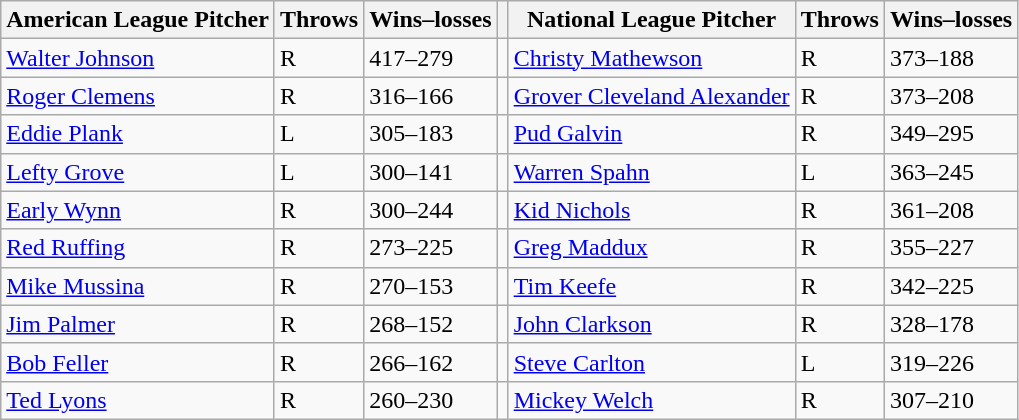<table class="wikitable">
<tr>
<th>American League Pitcher</th>
<th>Throws</th>
<th>Wins–losses</th>
<th></th>
<th>National League Pitcher</th>
<th>Throws</th>
<th>Wins–losses</th>
</tr>
<tr>
<td><a href='#'>Walter Johnson</a></td>
<td>R</td>
<td>417–279</td>
<td></td>
<td><a href='#'>Christy Mathewson</a></td>
<td>R</td>
<td>373–188</td>
</tr>
<tr>
<td><a href='#'>Roger Clemens</a></td>
<td>R</td>
<td>316–166</td>
<td></td>
<td><a href='#'>Grover Cleveland Alexander</a></td>
<td>R</td>
<td>373–208</td>
</tr>
<tr>
<td><a href='#'>Eddie Plank</a></td>
<td>L</td>
<td>305–183</td>
<td></td>
<td><a href='#'>Pud Galvin</a></td>
<td>R</td>
<td>349–295</td>
</tr>
<tr>
<td><a href='#'>Lefty Grove</a></td>
<td>L</td>
<td>300–141</td>
<td></td>
<td><a href='#'>Warren Spahn</a></td>
<td>L</td>
<td>363–245</td>
</tr>
<tr>
<td><a href='#'>Early Wynn</a></td>
<td>R</td>
<td>300–244</td>
<td></td>
<td><a href='#'>Kid Nichols</a></td>
<td>R</td>
<td>361–208</td>
</tr>
<tr>
<td><a href='#'>Red Ruffing</a></td>
<td>R</td>
<td>273–225</td>
<td></td>
<td><a href='#'>Greg Maddux</a></td>
<td>R</td>
<td>355–227</td>
</tr>
<tr>
<td><a href='#'>Mike Mussina</a></td>
<td>R</td>
<td>270–153</td>
<td></td>
<td><a href='#'>Tim Keefe</a></td>
<td>R</td>
<td>342–225</td>
</tr>
<tr>
<td><a href='#'>Jim Palmer</a></td>
<td>R</td>
<td>268–152</td>
<td></td>
<td><a href='#'>John Clarkson</a></td>
<td>R</td>
<td>328–178</td>
</tr>
<tr>
<td><a href='#'>Bob Feller</a></td>
<td>R</td>
<td>266–162</td>
<td></td>
<td><a href='#'>Steve Carlton</a></td>
<td>L</td>
<td>319–226</td>
</tr>
<tr>
<td><a href='#'>Ted Lyons</a></td>
<td>R</td>
<td>260–230</td>
<td></td>
<td><a href='#'>Mickey Welch</a></td>
<td>R</td>
<td>307–210</td>
</tr>
</table>
